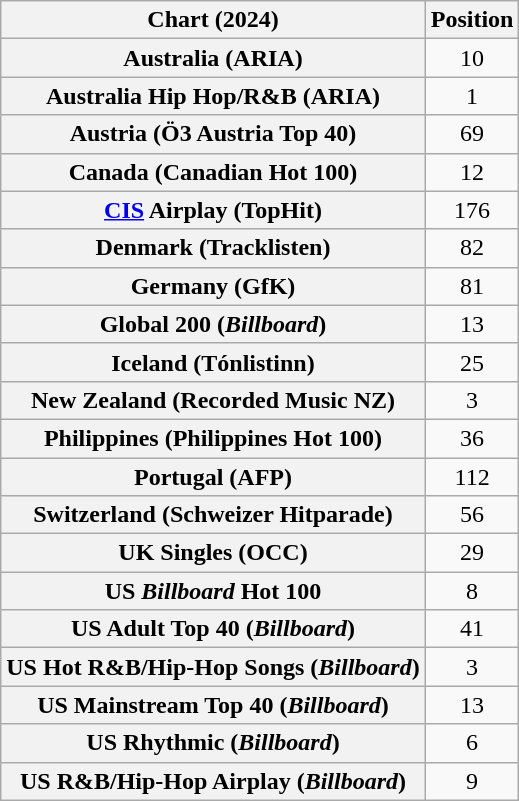<table class="wikitable sortable plainrowheaders" style="text-align:center">
<tr>
<th scope="col">Chart (2024)</th>
<th scope="col">Position</th>
</tr>
<tr>
<th scope="row">Australia (ARIA)</th>
<td>10</td>
</tr>
<tr>
<th scope="row">Australia Hip Hop/R&B (ARIA)</th>
<td>1</td>
</tr>
<tr>
<th scope="row">Austria (Ö3 Austria Top 40)</th>
<td>69</td>
</tr>
<tr>
<th scope="row">Canada (Canadian Hot 100)</th>
<td>12</td>
</tr>
<tr>
<th scope="row"><a href='#'>CIS</a> Airplay (TopHit)</th>
<td>176</td>
</tr>
<tr>
<th scope="row">Denmark (Tracklisten)</th>
<td>82</td>
</tr>
<tr>
<th scope="row">Germany (GfK)</th>
<td>81</td>
</tr>
<tr>
<th scope="row">Global 200 (<em>Billboard</em>)</th>
<td>13</td>
</tr>
<tr>
<th scope="row">Iceland (Tónlistinn)</th>
<td>25</td>
</tr>
<tr>
<th scope="row">New Zealand (Recorded Music NZ)</th>
<td>3</td>
</tr>
<tr>
<th scope="row">Philippines (Philippines Hot 100)</th>
<td>36</td>
</tr>
<tr>
<th scope="row">Portugal (AFP)</th>
<td>112</td>
</tr>
<tr>
<th scope="row">Switzerland (Schweizer Hitparade)</th>
<td>56</td>
</tr>
<tr>
<th scope="row">UK Singles (OCC)</th>
<td>29</td>
</tr>
<tr>
<th scope="row">US <em>Billboard</em> Hot 100</th>
<td>8</td>
</tr>
<tr>
<th scope="row">US Adult Top 40 (<em>Billboard</em>)</th>
<td>41</td>
</tr>
<tr>
<th scope="row">US Hot R&B/Hip-Hop Songs (<em>Billboard</em>)</th>
<td>3</td>
</tr>
<tr>
<th scope="row">US Mainstream Top 40 (<em>Billboard</em>)</th>
<td>13</td>
</tr>
<tr>
<th scope="row">US Rhythmic (<em>Billboard</em>)</th>
<td>6</td>
</tr>
<tr>
<th scope="row">US R&B/Hip-Hop Airplay (<em>Billboard</em>)</th>
<td>9</td>
</tr>
</table>
